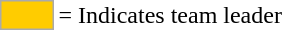<table>
<tr>
<td style="background:#fc0; border:1px solid #aaa; width:2em;"></td>
<td>= Indicates team leader</td>
</tr>
</table>
